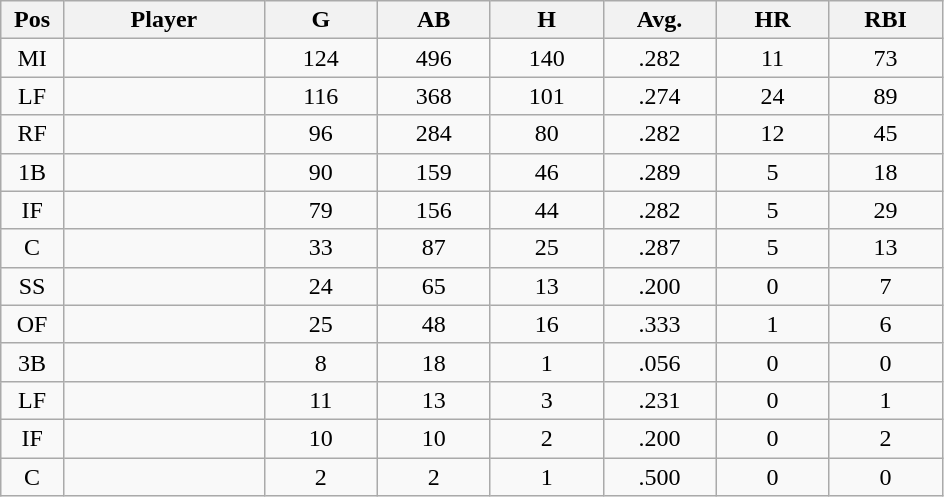<table class="wikitable sortable">
<tr>
<th bgcolor="#DDDDFF" width="5%">Pos</th>
<th bgcolor="#DDDDFF" width="16%">Player</th>
<th bgcolor="#DDDDFF" width="9%">G</th>
<th bgcolor="#DDDDFF" width="9%">AB</th>
<th bgcolor="#DDDDFF" width="9%">H</th>
<th bgcolor="#DDDDFF" width="9%">Avg.</th>
<th bgcolor="#DDDDFF" width="9%">HR</th>
<th bgcolor="#DDDDFF" width="9%">RBI</th>
</tr>
<tr align="center">
<td>MI</td>
<td></td>
<td>124</td>
<td>496</td>
<td>140</td>
<td>.282</td>
<td>11</td>
<td>73</td>
</tr>
<tr align="center">
<td>LF</td>
<td></td>
<td>116</td>
<td>368</td>
<td>101</td>
<td>.274</td>
<td>24</td>
<td>89</td>
</tr>
<tr align="center">
<td>RF</td>
<td></td>
<td>96</td>
<td>284</td>
<td>80</td>
<td>.282</td>
<td>12</td>
<td>45</td>
</tr>
<tr align="center">
<td>1B</td>
<td></td>
<td>90</td>
<td>159</td>
<td>46</td>
<td>.289</td>
<td>5</td>
<td>18</td>
</tr>
<tr align="center">
<td>IF</td>
<td></td>
<td>79</td>
<td>156</td>
<td>44</td>
<td>.282</td>
<td>5</td>
<td>29</td>
</tr>
<tr align="center">
<td>C</td>
<td></td>
<td>33</td>
<td>87</td>
<td>25</td>
<td>.287</td>
<td>5</td>
<td>13</td>
</tr>
<tr align="center">
<td>SS</td>
<td></td>
<td>24</td>
<td>65</td>
<td>13</td>
<td>.200</td>
<td>0</td>
<td>7</td>
</tr>
<tr align="center">
<td>OF</td>
<td></td>
<td>25</td>
<td>48</td>
<td>16</td>
<td>.333</td>
<td>1</td>
<td>6</td>
</tr>
<tr align="center">
<td>3B</td>
<td></td>
<td>8</td>
<td>18</td>
<td>1</td>
<td>.056</td>
<td>0</td>
<td>0</td>
</tr>
<tr align="center">
<td>LF</td>
<td></td>
<td>11</td>
<td>13</td>
<td>3</td>
<td>.231</td>
<td>0</td>
<td>1</td>
</tr>
<tr align="center">
<td>IF</td>
<td></td>
<td>10</td>
<td>10</td>
<td>2</td>
<td>.200</td>
<td>0</td>
<td>2</td>
</tr>
<tr align="center">
<td>C</td>
<td></td>
<td>2</td>
<td>2</td>
<td>1</td>
<td>.500</td>
<td>0</td>
<td>0</td>
</tr>
</table>
